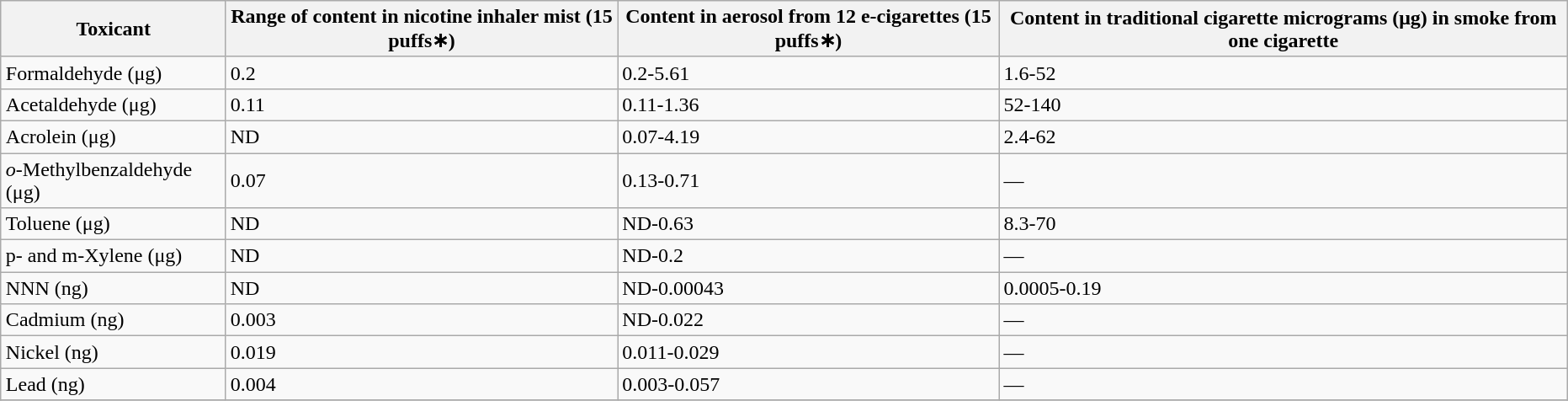<table class="wikitable" style="margin-left:0.4em;">
<tr>
<th>Toxicant</th>
<th>Range of content in nicotine inhaler mist (15 puffs∗)</th>
<th>Content in aerosol from 12 e-cigarettes (15 puffs∗)</th>
<th>Content in traditional cigarette micrograms (μg) in smoke from one cigarette</th>
</tr>
<tr>
<td>Formaldehyde (μg)</td>
<td>0.2</td>
<td>0.2-5.61</td>
<td>1.6-52</td>
</tr>
<tr>
<td>Acetaldehyde (μg)</td>
<td>0.11</td>
<td>0.11-1.36</td>
<td>52-140</td>
</tr>
<tr>
<td>Acrolein (μg)</td>
<td>ND</td>
<td>0.07-4.19</td>
<td>2.4-62</td>
</tr>
<tr>
<td><em>o</em>-Methylbenzaldehyde (μg)</td>
<td>0.07</td>
<td>0.13-0.71</td>
<td>—</td>
</tr>
<tr>
<td>Toluene (μg)</td>
<td>ND</td>
<td>ND-0.63</td>
<td>8.3-70</td>
</tr>
<tr>
<td>p- and m-Xylene (μg)</td>
<td>ND</td>
<td>ND-0.2</td>
<td>—</td>
</tr>
<tr>
<td>NNN (ng)</td>
<td>ND</td>
<td>ND-0.00043</td>
<td>0.0005-0.19</td>
</tr>
<tr>
<td>Cadmium (ng)</td>
<td>0.003</td>
<td>ND-0.022</td>
<td>—</td>
</tr>
<tr>
<td>Nickel (ng)</td>
<td>0.019</td>
<td>0.011-0.029</td>
<td>—</td>
</tr>
<tr>
<td>Lead (ng)</td>
<td>0.004</td>
<td>0.003-0.057</td>
<td>—</td>
</tr>
<tr>
</tr>
</table>
